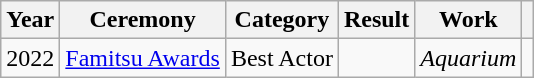<table class="wikitable" style="text-align:center;">
<tr>
<th>Year</th>
<th>Ceremony</th>
<th>Category</th>
<th>Result</th>
<th>Work</th>
<th></th>
</tr>
<tr>
<td>2022</td>
<td><a href='#'>Famitsu Awards</a></td>
<td>Best Actor</td>
<td></td>
<td><em>Aquarium</em></td>
<td></td>
</tr>
</table>
